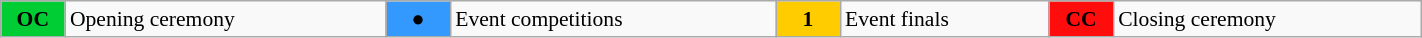<table class=wikitable style="margin:0.5em auto; font-size:90%; position:relative; width:75%;">
<tr>
<td style="width:2.5em; background:#00cc33; text-align:center"><strong>OC</strong></td>
<td>Opening ceremony</td>
<td style="width:2.5em; background:#3399ff; text-align:center">●</td>
<td>Event competitions</td>
<td style="width:2.5em; background:#ffcc00; text-align:center"><strong>1</strong></td>
<td>Event finals</td>
<td style="width:2.5em; background:#ff0d0d; text-align:center"><strong>CC</strong></td>
<td>Closing ceremony</td>
</tr>
</table>
